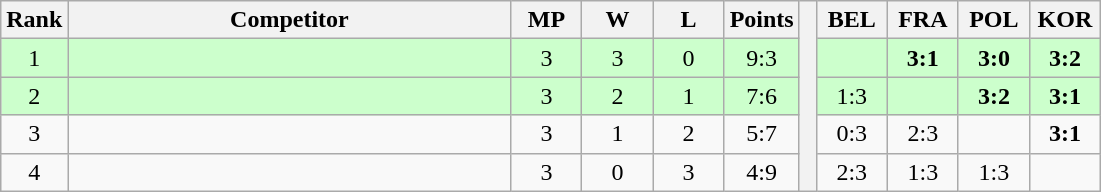<table class="wikitable" style="text-align:center">
<tr>
<th>Rank</th>
<th style="width:18em">Competitor</th>
<th style="width:2.5em">MP</th>
<th style="width:2.5em">W</th>
<th style="width:2.5em">L</th>
<th>Points</th>
<th rowspan="5"> </th>
<th style="width:2.5em">BEL</th>
<th style="width:2.5em">FRA</th>
<th style="width:2.5em">POL</th>
<th style="width:2.5em">KOR</th>
</tr>
<tr style="background:#cfc;">
<td>1</td>
<td style="text-align:left"></td>
<td>3</td>
<td>3</td>
<td>0</td>
<td>9:3</td>
<td></td>
<td><strong>3:1</strong></td>
<td><strong>3:0</strong></td>
<td><strong>3:2</strong></td>
</tr>
<tr style="background:#cfc;">
<td>2</td>
<td style="text-align:left"></td>
<td>3</td>
<td>2</td>
<td>1</td>
<td>7:6</td>
<td>1:3</td>
<td></td>
<td><strong>3:2</strong></td>
<td><strong>3:1</strong></td>
</tr>
<tr>
<td>3</td>
<td style="text-align:left"></td>
<td>3</td>
<td>1</td>
<td>2</td>
<td>5:7</td>
<td>0:3</td>
<td>2:3</td>
<td></td>
<td><strong>3:1</strong></td>
</tr>
<tr>
<td>4</td>
<td style="text-align:left"></td>
<td>3</td>
<td>0</td>
<td>3</td>
<td>4:9</td>
<td>2:3</td>
<td>1:3</td>
<td>1:3</td>
<td></td>
</tr>
</table>
